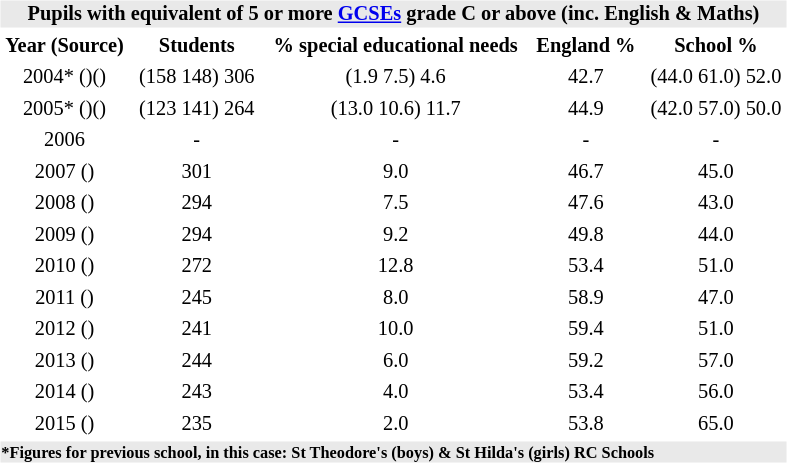<table id="toc" style="float: right; margin-right: 1em; width: 42%; font-size: 85%; text-align: center" cellspacing="3">
<tr>
<th colspan="5" style="background-color:#E9E9E9"><strong>Pupils with equivalent of 5 or more <a href='#'>GCSEs</a> grade C or above (inc. English & Maths)</strong></th>
</tr>
<tr>
<th>Year (Source)</th>
<th>Students</th>
<th>% special educational needs</th>
<th>England %</th>
<th>School %</th>
</tr>
<tr>
<td>2004* ()()</td>
<td>(158 148) 306</td>
<td>(1.9 7.5) 4.6</td>
<td>42.7</td>
<td>(44.0 61.0) 52.0</td>
</tr>
<tr>
<td>2005* ()()</td>
<td>(123 141) 264</td>
<td>(13.0 10.6) 11.7</td>
<td>44.9</td>
<td>(42.0 57.0) 50.0</td>
</tr>
<tr>
<td>2006</td>
<td>-</td>
<td>-</td>
<td>-</td>
<td>-</td>
</tr>
<tr>
<td>2007 ()</td>
<td>301</td>
<td>9.0</td>
<td>46.7</td>
<td>45.0</td>
</tr>
<tr>
<td>2008 ()</td>
<td>294</td>
<td>7.5</td>
<td>47.6</td>
<td>43.0</td>
</tr>
<tr>
<td>2009 ()</td>
<td>294</td>
<td>9.2</td>
<td>49.8</td>
<td>44.0</td>
</tr>
<tr>
<td>2010 ()</td>
<td>272</td>
<td>12.8</td>
<td>53.4</td>
<td>51.0</td>
</tr>
<tr>
<td>2011 ()</td>
<td>245</td>
<td>8.0</td>
<td>58.9</td>
<td>47.0</td>
</tr>
<tr>
<td>2012 ()</td>
<td>241</td>
<td>10.0</td>
<td>59.4</td>
<td>51.0</td>
</tr>
<tr>
<td>2013 ()</td>
<td>244</td>
<td>6.0</td>
<td>59.2</td>
<td>57.0</td>
</tr>
<tr>
<td>2014 ()</td>
<td>243</td>
<td>4.0</td>
<td>53.4</td>
<td>56.0</td>
</tr>
<tr>
<td>2015 ()</td>
<td>235</td>
<td>2.0</td>
<td>53.8</td>
<td>65.0</td>
</tr>
<tr>
<th colspan="5" style="background-color:#E9E9E9; text-align: left; font-size: 80%">*Figures for previous school, in this case: St Theodore's (boys) & St Hilda's (girls) RC Schools</th>
</tr>
</table>
